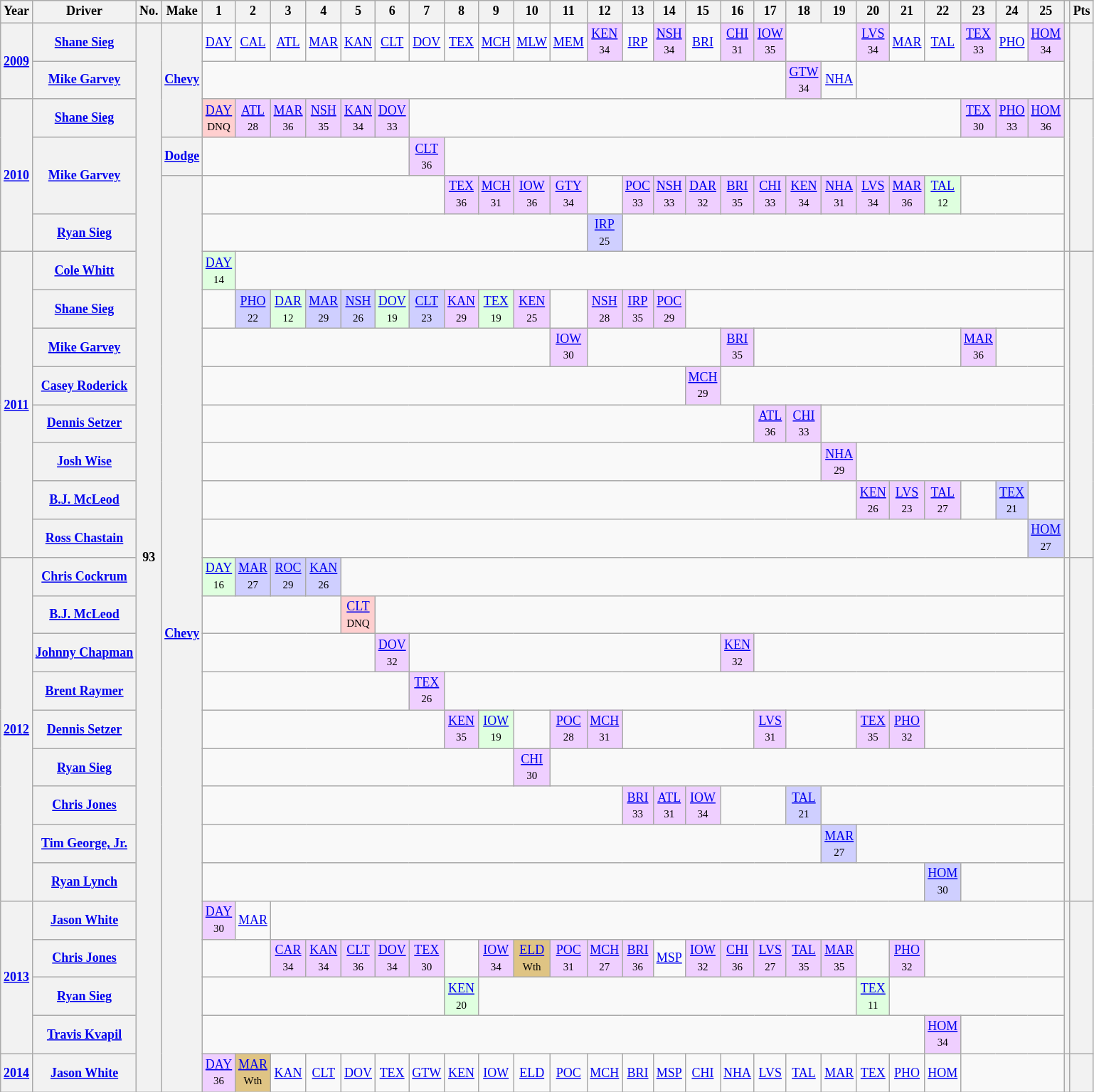<table class="wikitable" style="text-align:center; font-size:75%">
<tr>
<th>Year</th>
<th>Driver</th>
<th>No.</th>
<th>Make</th>
<th>1</th>
<th>2</th>
<th>3</th>
<th>4</th>
<th>5</th>
<th>6</th>
<th>7</th>
<th>8</th>
<th>9</th>
<th>10</th>
<th>11</th>
<th>12</th>
<th>13</th>
<th>14</th>
<th>15</th>
<th>16</th>
<th>17</th>
<th>18</th>
<th>19</th>
<th>20</th>
<th>21</th>
<th>22</th>
<th>23</th>
<th>24</th>
<th>25</th>
<th></th>
<th>Pts</th>
</tr>
<tr>
<th rowspan="2"><a href='#'>2009</a></th>
<th><a href='#'>Shane Sieg</a></th>
<th rowspan="28">93</th>
<th rowspan="3"><a href='#'>Chevy</a></th>
<td><a href='#'>DAY</a></td>
<td><a href='#'>CAL</a></td>
<td><a href='#'>ATL</a></td>
<td><a href='#'>MAR</a></td>
<td><a href='#'>KAN</a></td>
<td><a href='#'>CLT</a></td>
<td><a href='#'>DOV</a></td>
<td><a href='#'>TEX</a></td>
<td><a href='#'>MCH</a></td>
<td><a href='#'>MLW</a></td>
<td><a href='#'>MEM</a></td>
<td style="background:#EFCFFF;"><a href='#'>KEN</a><br><small>34</small></td>
<td><a href='#'>IRP</a></td>
<td style="background:#EFCFFF;"><a href='#'>NSH</a><br><small>34</small></td>
<td><a href='#'>BRI</a></td>
<td style="background:#EFCFFF;"><a href='#'>CHI</a><br><small>31</small></td>
<td style="background:#EFCFFF;"><a href='#'>IOW</a><br><small>35</small></td>
<td colspan="2"></td>
<td style="background:#EFCFFF;"><a href='#'>LVS</a><br><small>34</small></td>
<td><a href='#'>MAR</a></td>
<td><a href='#'>TAL</a></td>
<td style="background:#EFCFFF;"><a href='#'>TEX</a><br><small>33</small></td>
<td><a href='#'>PHO</a></td>
<td style="background:#EFCFFF;"><a href='#'>HOM</a><br><small>34</small></td>
<th rowspan="2"></th>
<th rowspan="2"></th>
</tr>
<tr>
<th><a href='#'>Mike Garvey</a></th>
<td colspan="17"></td>
<td style="background:#EFCFFF;"><a href='#'>GTW</a><br><small>34</small></td>
<td><a href='#'>NHA</a></td>
<td colspan="6"></td>
</tr>
<tr>
<th rowspan="4"><a href='#'>2010</a></th>
<th><a href='#'>Shane Sieg</a></th>
<td style="background:#FFCFCF;"><a href='#'>DAY</a><br><small>DNQ</small></td>
<td style="background:#EFCFFF;"><a href='#'>ATL</a><br><small>28</small></td>
<td style="background:#EFCFFF;"><a href='#'>MAR</a><br><small>36</small></td>
<td style="background:#EFCFFF;"><a href='#'>NSH</a><br><small>35</small></td>
<td style="background:#EFCFFF;"><a href='#'>KAN</a><br><small>34</small></td>
<td style="background:#EFCFFF;"><a href='#'>DOV</a><br><small>33</small></td>
<td colspan="16"></td>
<td style="background:#EFCFFF;"><a href='#'>TEX</a><br><small>30</small></td>
<td style="background:#EFCFFF;"><a href='#'>PHO</a><br><small>33</small></td>
<td style="background:#EFCFFF;"><a href='#'>HOM</a><br><small>36</small></td>
<th rowspan="4"></th>
<th rowspan="4"></th>
</tr>
<tr>
<th rowspan="2"><a href='#'>Mike Garvey</a></th>
<th><a href='#'>Dodge</a></th>
<td colspan="6"></td>
<td style="background:#EFCFFF;"><a href='#'>CLT</a><br><small>36</small></td>
<td colspan="18"></td>
</tr>
<tr>
<th rowspan="24"><a href='#'>Chevy</a></th>
<td colspan="7"></td>
<td style="background:#EFCFFF;"><a href='#'>TEX</a><br><small>36</small></td>
<td style="background:#EFCFFF;"><a href='#'>MCH</a><br><small>31</small></td>
<td style="background:#EFCFFF;"><a href='#'>IOW</a><br><small>36</small></td>
<td style="background:#EFCFFF;"><a href='#'>GTY</a><br><small>34</small></td>
<td></td>
<td style="background:#EFCFFF;"><a href='#'>POC</a><br><small>33</small></td>
<td style="background:#EFCFFF;"><a href='#'>NSH</a><br><small>33</small></td>
<td style="background:#EFCFFF;"><a href='#'>DAR</a><br><small>32</small></td>
<td style="background:#EFCFFF;"><a href='#'>BRI</a><br><small>35</small></td>
<td style="background:#EFCFFF;"><a href='#'>CHI</a><br><small>33</small></td>
<td style="background:#EFCFFF;"><a href='#'>KEN</a><br><small>34</small></td>
<td style="background:#EFCFFF;"><a href='#'>NHA</a><br><small>31</small></td>
<td style="background:#EFCFFF;"><a href='#'>LVS</a><br><small>34</small></td>
<td style="background:#EFCFFF;"><a href='#'>MAR</a><br><small>36</small></td>
<td style="background:#DFFFDF;"><a href='#'>TAL</a><br><small>12</small></td>
<td colspan="3"></td>
</tr>
<tr>
<th><a href='#'>Ryan Sieg</a></th>
<td colspan="11"></td>
<td style="background:#CFCFFF;"><a href='#'>IRP</a><br><small>25</small></td>
<td colspan="13"></td>
</tr>
<tr>
<th rowspan="8"><a href='#'>2011</a></th>
<th><a href='#'>Cole Whitt</a></th>
<td style="background:#DFFFDF;"><a href='#'>DAY</a><br><small>14</small></td>
<td colspan="24"></td>
<th rowspan="8"></th>
<th rowspan="8"></th>
</tr>
<tr>
<th><a href='#'>Shane Sieg</a></th>
<td></td>
<td style="background:#CFCFFF;"><a href='#'>PHO</a><br><small>22</small></td>
<td style="background:#DFFFDF;"><a href='#'>DAR</a><br><small>12</small></td>
<td style="background:#CFCFFF;"><a href='#'>MAR</a><br><small>29</small></td>
<td style="background:#CFCFFF;"><a href='#'>NSH</a><br><small>26</small></td>
<td style="background:#DFFFDF;"><a href='#'>DOV</a><br><small>19</small></td>
<td style="background:#CFCFFF;"><a href='#'>CLT</a><br><small>23</small></td>
<td style="background:#EFCFFF;"><a href='#'>KAN</a><br><small>29</small></td>
<td style="background:#DFFFDF;"><a href='#'>TEX</a><br><small>19</small></td>
<td style="background:#EFCFFF;"><a href='#'>KEN</a><br><small>25</small></td>
<td></td>
<td style="background:#EFCFFF;"><a href='#'>NSH</a><br><small>28</small></td>
<td style="background:#EFCFFF;"><a href='#'>IRP</a><br><small>35</small></td>
<td style="background:#EFCFFF;"><a href='#'>POC</a><br><small>29</small></td>
<td colspan="11"></td>
</tr>
<tr>
<th><a href='#'>Mike Garvey</a></th>
<td colspan="10"></td>
<td style="background:#EFCFFF;"><a href='#'>IOW</a><br><small>30</small></td>
<td colspan="4"></td>
<td style="background:#EFCFFF;"><a href='#'>BRI</a><br><small>35</small></td>
<td colspan="6"></td>
<td style="background:#EFCFFF;"><a href='#'>MAR</a><br><small>36</small></td>
<td colspan="2"></td>
</tr>
<tr>
<th><a href='#'>Casey Roderick</a></th>
<td colspan="14"></td>
<td style="background:#EFCFFF;"><a href='#'>MCH</a><br><small>29</small></td>
<td colspan="10"></td>
</tr>
<tr>
<th><a href='#'>Dennis Setzer</a></th>
<td colspan="16"></td>
<td style="background:#EFCFFF;"><a href='#'>ATL</a><br><small>36</small></td>
<td style="background:#EFCFFF;"><a href='#'>CHI</a><br><small>33</small></td>
<td colspan="7"></td>
</tr>
<tr>
<th><a href='#'>Josh Wise</a></th>
<td colspan="18"></td>
<td style="background:#EFCFFF;"><a href='#'>NHA</a><br><small>29</small></td>
<td colspan="6"></td>
</tr>
<tr>
<th><a href='#'>B.J. McLeod</a></th>
<td colspan="19"></td>
<td style="background:#EFCFFF;"><a href='#'>KEN</a><br><small>26</small></td>
<td style="background:#EFCFFF;"><a href='#'>LVS</a><br><small>23</small></td>
<td style="background:#EFCFFF;"><a href='#'>TAL</a><br><small>27</small></td>
<td></td>
<td style="background:#CFCFFF;"><a href='#'>TEX</a><br><small>21</small></td>
<td></td>
</tr>
<tr>
<th><a href='#'>Ross Chastain</a></th>
<td colspan="24"></td>
<td style="background:#CFCFFF;"><a href='#'>HOM</a><br><small>27</small></td>
</tr>
<tr>
<th rowspan="9"><a href='#'>2012</a></th>
<th><a href='#'>Chris Cockrum</a></th>
<td style="background:#DFFFDF;"><a href='#'>DAY</a><br><small>16</small></td>
<td style="background:#CFCFFF;"><a href='#'>MAR</a><br><small>27</small></td>
<td style="background:#CFCFFF;"><a href='#'>ROC</a><br><small>29</small></td>
<td style="background:#CFCFFF;"><a href='#'>KAN</a><br><small>26</small></td>
<td colspan="21"></td>
<th rowspan="9"></th>
<th rowspan="9"></th>
</tr>
<tr>
<th><a href='#'>B.J. McLeod</a></th>
<td colspan="4"></td>
<td style="background:#FFCFCF;"><a href='#'>CLT</a><br><small>DNQ</small></td>
<td colspan="20"></td>
</tr>
<tr>
<th><a href='#'>Johnny Chapman</a></th>
<td colspan="5"></td>
<td style="background:#EFCFFF;"><a href='#'>DOV</a><br><small>32</small></td>
<td colspan="9"></td>
<td style="background:#EFCFFF;"><a href='#'>KEN</a><br><small>32</small></td>
<td colspan="9"></td>
</tr>
<tr>
<th><a href='#'>Brent Raymer</a></th>
<td colspan="6"></td>
<td style="background:#EFCFFF;"><a href='#'>TEX</a><br><small>26</small></td>
<td colspan="18"></td>
</tr>
<tr>
<th><a href='#'>Dennis Setzer</a></th>
<td colspan="7"></td>
<td style="background:#EFCFFF;"><a href='#'>KEN</a><br><small>35</small></td>
<td style="background:#DFFFDF;"><a href='#'>IOW</a><br><small>19</small></td>
<td></td>
<td style="background:#EFCFFF;"><a href='#'>POC</a><br><small>28</small></td>
<td style="background:#EFCFFF;"><a href='#'>MCH</a><br><small>31</small></td>
<td colspan="4"></td>
<td style="background:#EFCFFF;"><a href='#'>LVS</a><br><small>31</small></td>
<td colspan="2"></td>
<td style="background:#EFCFFF;"><a href='#'>TEX</a><br><small>35</small></td>
<td style="background:#EFCFFF;"><a href='#'>PHO</a><br><small>32</small></td>
<td colspan="4"></td>
</tr>
<tr>
<th><a href='#'>Ryan Sieg</a></th>
<td colspan="9"></td>
<td style="background:#EFCFFF;"><a href='#'>CHI</a><br><small>30</small></td>
<td colspan="15"></td>
</tr>
<tr>
<th><a href='#'>Chris Jones</a></th>
<td colspan="12"></td>
<td style="background:#EFCFFF;"><a href='#'>BRI</a><br><small>33</small></td>
<td style="background:#EFCFFF;"><a href='#'>ATL</a><br><small>31</small></td>
<td style="background:#EFCFFF;"><a href='#'>IOW</a><br><small>34</small></td>
<td colspan="2"></td>
<td style="background:#CFCFFF;"><a href='#'>TAL</a><br><small>21</small></td>
<td colspan="7"></td>
</tr>
<tr>
<th><a href='#'>Tim George, Jr.</a></th>
<td colspan="18"></td>
<td style="background:#CFCFFF;"><a href='#'>MAR</a><br><small>27</small></td>
<td colspan="6"></td>
</tr>
<tr>
<th><a href='#'>Ryan Lynch</a></th>
<td colspan="21"></td>
<td style="background:#CFCFFF;"><a href='#'>HOM</a><br><small>30</small></td>
<td colspan="3"></td>
</tr>
<tr>
<th rowspan="4"><a href='#'>2013</a></th>
<th><a href='#'>Jason White</a></th>
<td style="background:#EFCFFF;"><a href='#'>DAY</a><br><small>30</small></td>
<td><a href='#'>MAR</a></td>
<td colspan="23"></td>
<th rowspan="4"></th>
<th rowspan="4"></th>
</tr>
<tr>
<th><a href='#'>Chris Jones</a></th>
<td colspan="2"></td>
<td style="background:#EFCFFF;"><a href='#'>CAR</a><br><small>34</small></td>
<td style="background:#EFCFFF;"><a href='#'>KAN</a><br><small>34</small></td>
<td style="background:#EFCFFF;"><a href='#'>CLT</a><br><small>36</small></td>
<td style="background:#EFCFFF;"><a href='#'>DOV</a><br><small>34</small></td>
<td style="background:#EFCFFF;"><a href='#'>TEX</a><br><small>30</small></td>
<td></td>
<td style="background:#EFCFFF;"><a href='#'>IOW</a><br><small>34</small></td>
<td style="background:#DFC484;"><a href='#'>ELD</a><br><small>Wth</small></td>
<td style="background:#EFCFFF;"><a href='#'>POC</a><br><small>31</small></td>
<td style="background:#EFCFFF;"><a href='#'>MCH</a><br><small>27</small></td>
<td style="background:#EFCFFF;"><a href='#'>BRI</a><br><small>36</small></td>
<td><a href='#'>MSP</a></td>
<td style="background:#EFCFFF;"><a href='#'>IOW</a><br><small>32</small></td>
<td style="background:#EFCFFF;"><a href='#'>CHI</a><br><small>36</small></td>
<td style="background:#EFCFFF;"><a href='#'>LVS</a><br><small>27</small></td>
<td style="background:#EFCFFF;"><a href='#'>TAL</a><br><small>35</small></td>
<td style="background:#EFCFFF;"><a href='#'>MAR</a><br><small>35</small></td>
<td></td>
<td style="background:#EFCFFF;"><a href='#'>PHO</a><br><small>32</small></td>
<td colspan="4"></td>
</tr>
<tr>
<th><a href='#'>Ryan Sieg</a></th>
<td colspan="7"></td>
<td style="background:#DFFFDF;"><a href='#'>KEN</a><br><small>20</small></td>
<td colspan="11"></td>
<td style="background:#DFFFDF;"><a href='#'>TEX</a><br><small>11</small></td>
<td colspan="5"></td>
</tr>
<tr>
<th><a href='#'>Travis Kvapil</a></th>
<td colspan="21"></td>
<td style="background:#EFCFFF;"><a href='#'>HOM</a><br><small>34</small></td>
<td colspan="3"></td>
</tr>
<tr>
<th><a href='#'>2014</a></th>
<th><a href='#'>Jason White</a></th>
<td style="background:#EFCFFF;"><a href='#'>DAY</a><br><small>36</small></td>
<td style="background:#DFC484;"><a href='#'>MAR</a><br><small>Wth</small></td>
<td><a href='#'>KAN</a></td>
<td><a href='#'>CLT</a></td>
<td><a href='#'>DOV</a></td>
<td><a href='#'>TEX</a></td>
<td><a href='#'>GTW</a></td>
<td><a href='#'>KEN</a></td>
<td><a href='#'>IOW</a></td>
<td><a href='#'>ELD</a></td>
<td><a href='#'>POC</a></td>
<td><a href='#'>MCH</a></td>
<td><a href='#'>BRI</a></td>
<td><a href='#'>MSP</a></td>
<td><a href='#'>CHI</a></td>
<td><a href='#'>NHA</a></td>
<td><a href='#'>LVS</a></td>
<td><a href='#'>TAL</a></td>
<td><a href='#'>MAR</a></td>
<td><a href='#'>TEX</a></td>
<td><a href='#'>PHO</a></td>
<td><a href='#'>HOM</a></td>
<td colspan="3"></td>
<th></th>
<th></th>
</tr>
</table>
